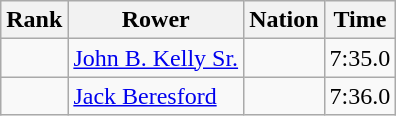<table class="wikitable sortable" style="text-align:center">
<tr>
<th>Rank</th>
<th>Rower</th>
<th>Nation</th>
<th>Time</th>
</tr>
<tr>
<td></td>
<td align=left><a href='#'>John B. Kelly Sr.</a></td>
<td align=left></td>
<td>7:35.0</td>
</tr>
<tr>
<td></td>
<td align=left><a href='#'>Jack Beresford</a></td>
<td align=left></td>
<td>7:36.0</td>
</tr>
</table>
